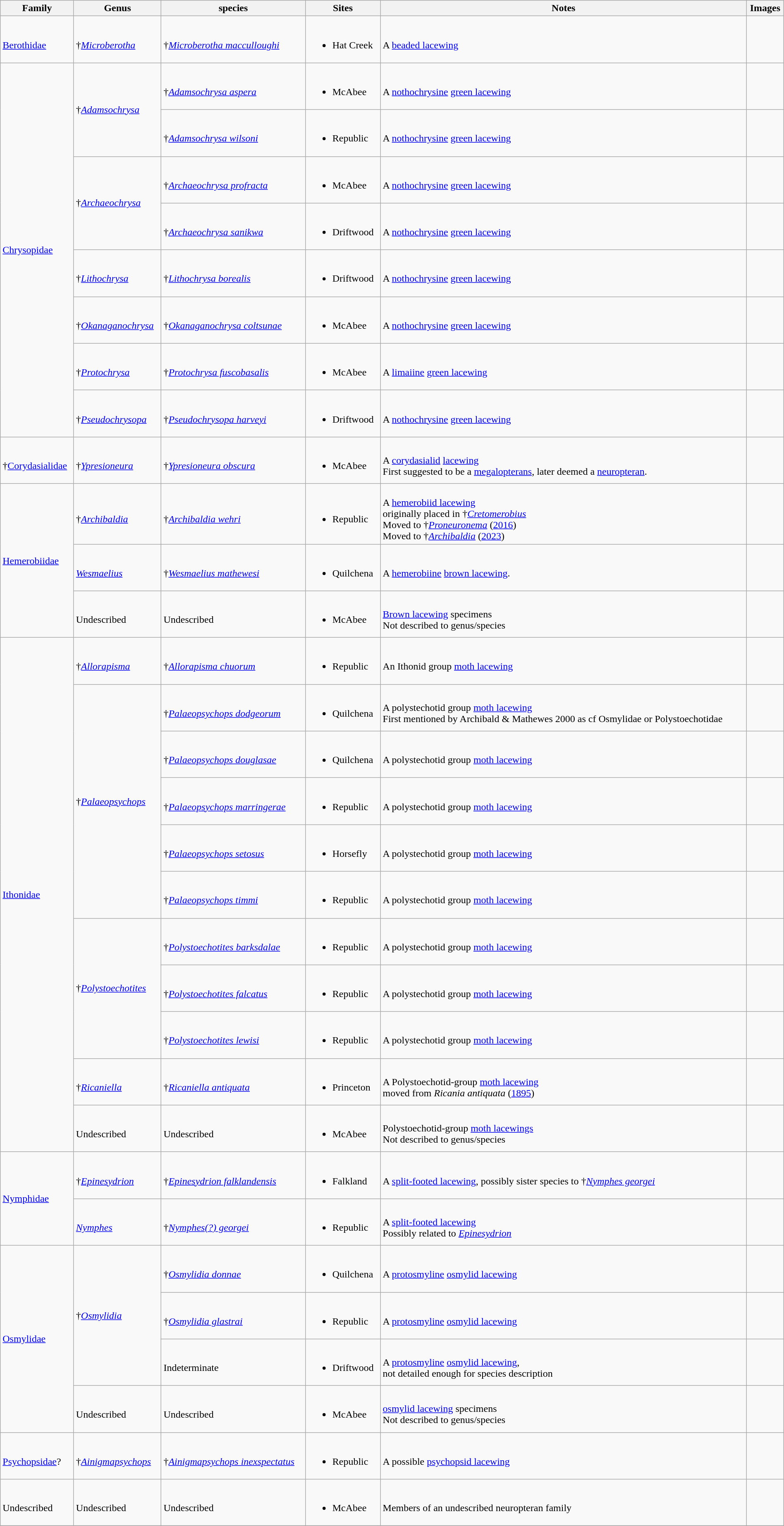<table class="wikitable sortable"  style="margin:auto; width:100%;">
<tr>
<th>Family</th>
<th>Genus</th>
<th>species</th>
<th>Sites</th>
<th>Notes</th>
<th>Images</th>
</tr>
<tr>
<td><br><a href='#'>Berothidae</a></td>
<td><br>†<em><a href='#'>Microberotha</a></em></td>
<td><br>†<em><a href='#'>Microberotha macculloughi</a></em></td>
<td><br><ul><li>Hat Creek</li></ul></td>
<td><br>A <a href='#'>beaded lacewing</a></td>
<td></td>
</tr>
<tr>
<td rowspan=8><a href='#'>Chrysopidae</a></td>
<td rowspan=2>†<em><a href='#'>Adamsochrysa</a></em></td>
<td><br>†<em><a href='#'>Adamsochrysa aspera</a></em></td>
<td><br><ul><li>McAbee</li></ul></td>
<td><br>A <a href='#'>nothochrysine</a> <a href='#'>green lacewing</a></td>
<td></td>
</tr>
<tr>
<td><br>†<em><a href='#'>Adamsochrysa wilsoni</a></em></td>
<td><br><ul><li>Republic</li></ul></td>
<td><br>A <a href='#'>nothochrysine</a> <a href='#'>green lacewing</a></td>
<td><br></td>
</tr>
<tr>
<td rowspan=2>†<em><a href='#'>Archaeochrysa</a></em></td>
<td><br>†<em><a href='#'>Archaeochrysa profracta</a></em></td>
<td><br><ul><li>McAbee</li></ul></td>
<td><br>A <a href='#'>nothochrysine</a> <a href='#'>green lacewing</a></td>
<td></td>
</tr>
<tr>
<td><br>†<em><a href='#'>Archaeochrysa sanikwa</a></em></td>
<td><br><ul><li>Driftwood</li></ul></td>
<td><br>A <a href='#'>nothochrysine</a> <a href='#'>green lacewing</a></td>
<td></td>
</tr>
<tr>
<td><br>†<em><a href='#'>Lithochrysa</a></em></td>
<td><br>†<em><a href='#'>Lithochrysa borealis</a></em></td>
<td><br><ul><li>Driftwood</li></ul></td>
<td><br>A <a href='#'>nothochrysine</a> <a href='#'>green lacewing</a></td>
<td></td>
</tr>
<tr>
<td><br>†<em><a href='#'>Okanaganochrysa</a></em></td>
<td><br>†<em><a href='#'>Okanaganochrysa coltsunae</a></em></td>
<td><br><ul><li>McAbee</li></ul></td>
<td><br>A <a href='#'>nothochrysine</a> <a href='#'>green lacewing</a></td>
<td></td>
</tr>
<tr>
<td><br>†<em><a href='#'>Protochrysa</a></em></td>
<td><br>†<em><a href='#'>Protochrysa fuscobasalis</a></em></td>
<td><br><ul><li>McAbee</li></ul></td>
<td><br>A <a href='#'>limaiine</a> <a href='#'>green lacewing</a></td>
<td></td>
</tr>
<tr>
<td><br>†<em><a href='#'>Pseudochrysopa</a></em></td>
<td><br>†<em><a href='#'>Pseudochrysopa harveyi</a></em></td>
<td><br><ul><li>Driftwood</li></ul></td>
<td><br>A <a href='#'>nothochrysine</a> <a href='#'>green lacewing</a></td>
<td></td>
</tr>
<tr>
<td><br>†<a href='#'>Corydasialidae</a></td>
<td><br>†<em><a href='#'>Ypresioneura</a></em></td>
<td><br>†<em><a href='#'>Ypresioneura obscura</a></em></td>
<td><br><ul><li>McAbee</li></ul></td>
<td><br>A <a href='#'>corydasialid</a> <a href='#'>lacewing</a><br>First suggested to be a <a href='#'>megalopterans</a>, later deemed a <a href='#'>neuropteran</a>.</td>
<td></td>
</tr>
<tr>
<td rowspan=3><a href='#'>Hemerobiidae</a></td>
<td><br>†<em><a href='#'>Archibaldia</a></em></td>
<td><br>†<em><a href='#'>Archibaldia wehri</a></em></td>
<td><br><ul><li>Republic</li></ul></td>
<td><br>A <a href='#'>hemerobiid lacewing</a><br> originally placed in †<em><a href='#'>Cretomerobius</a></em><br> Moved to †<em><a href='#'>Proneuronema</a></em> (<a href='#'>2016</a>)<br> Moved to †<em><a href='#'>Archibaldia</a></em> (<a href='#'>2023</a>)</td>
<td></td>
</tr>
<tr>
<td><br><em><a href='#'>Wesmaelius</a></em></td>
<td><br>†<em><a href='#'>Wesmaelius mathewesi</a></em></td>
<td><br><ul><li>Quilchena</li></ul></td>
<td><br>A <a href='#'>hemerobiine</a> <a href='#'>brown lacewing</a>.</td>
<td></td>
</tr>
<tr>
<td><br>Undescribed</td>
<td><br>Undescribed</td>
<td><br><ul><li>McAbee</li></ul></td>
<td><br><a href='#'>Brown lacewing</a> specimens<br>Not described to genus/species</td>
</tr>
<tr>
<td rowspan=11><a href='#'>Ithonidae</a></td>
<td><br>†<em><a href='#'>Allorapisma</a></em></td>
<td><br>†<em><a href='#'>Allorapisma chuorum</a></em></td>
<td><br><ul><li>Republic</li></ul></td>
<td><br>An Ithonid group <a href='#'>moth lacewing</a></td>
<td><br></td>
</tr>
<tr>
<td rowspan=5>†<em><a href='#'>Palaeopsychops</a></em></td>
<td><br>†<em><a href='#'>Palaeopsychops dodgeorum</a></em></td>
<td><br><ul><li>Quilchena</li></ul></td>
<td><br>A polystechotid group <a href='#'>moth lacewing</a><br> First mentioned by Archibald & Mathewes 2000 as cf Osmylidae or Polystoechotidae</td>
<td></td>
</tr>
<tr>
<td><br>†<em><a href='#'>Palaeopsychops douglasae</a></em></td>
<td><br><ul><li>Quilchena</li></ul></td>
<td><br>A polystechotid group <a href='#'>moth lacewing</a></td>
<td></td>
</tr>
<tr>
<td><br>†<em><a href='#'>Palaeopsychops marringerae</a></em></td>
<td><br><ul><li>Republic</li></ul></td>
<td><br>A polystechotid group <a href='#'>moth lacewing</a></td>
<td><br></td>
</tr>
<tr>
<td><br>†<em><a href='#'>Palaeopsychops setosus</a></em></td>
<td><br><ul><li>Horsefly</li></ul></td>
<td><br>A polystechotid group <a href='#'>moth lacewing</a></td>
<td></td>
</tr>
<tr>
<td><br>†<em><a href='#'>Palaeopsychops timmi</a></em></td>
<td><br><ul><li>Republic</li></ul></td>
<td><br>A polystechotid group <a href='#'>moth lacewing</a></td>
<td><br></td>
</tr>
<tr>
<td rowspan=3>†<em><a href='#'>Polystoechotites</a></em></td>
<td><br>†<em><a href='#'>Polystoechotites barksdalae</a></em></td>
<td><br><ul><li>Republic</li></ul></td>
<td><br>A polystechotid group <a href='#'>moth lacewing</a></td>
<td><br></td>
</tr>
<tr>
<td><br>†<em><a href='#'>Polystoechotites falcatus</a></em></td>
<td><br><ul><li>Republic</li></ul></td>
<td><br>A polystechotid group <a href='#'>moth lacewing</a></td>
<td><br></td>
</tr>
<tr>
<td><br>†<em><a href='#'>Polystoechotites lewisi</a></em></td>
<td><br><ul><li>Republic</li></ul></td>
<td><br>A polystechotid group <a href='#'>moth lacewing</a></td>
<td><br></td>
</tr>
<tr>
<td><br>†<em><a href='#'>Ricaniella</a></em></td>
<td><br>†<em><a href='#'>Ricaniella antiquata</a></em></td>
<td><br><ul><li>Princeton</li></ul></td>
<td><br>A Polystoechotid-group <a href='#'>moth lacewing</a><br> moved from <em>Ricania antiquata</em> (<a href='#'>1895</a>)</td>
<td><br></td>
</tr>
<tr>
<td><br>Undescribed</td>
<td><br>Undescribed</td>
<td><br><ul><li>McAbee</li></ul></td>
<td><br>Polystoechotid-group <a href='#'>moth lacewings</a><br>Not described to genus/species</td>
<td></td>
</tr>
<tr>
<td rowspan=2><a href='#'>Nymphidae</a></td>
<td><br>†<em><a href='#'>Epinesydrion</a></em></td>
<td><br>†<em><a href='#'>Epinesydrion falklandensis</a></em></td>
<td><br><ul><li>Falkland</li></ul></td>
<td><br>A <a href='#'>split-footed lacewing</a>, possibly sister species to †<em><a href='#'>Nymphes georgei</a></em></td>
</tr>
<tr>
<td><br><em><a href='#'>Nymphes</a></em></td>
<td><br>†<em><a href='#'>Nymphes(?) georgei</a></em></td>
<td><br><ul><li>Republic</li></ul></td>
<td><br>A <a href='#'>split-footed lacewing</a><br> Possibly related to <em><a href='#'>Epinesydrion</a></em></td>
<td><br></td>
</tr>
<tr>
<td rowspan=4><a href='#'>Osmylidae</a></td>
<td rowspan=3>†<em><a href='#'>Osmylidia</a></em></td>
<td><br>†<em><a href='#'>Osmylidia donnae</a></em></td>
<td><br><ul><li>Quilchena</li></ul></td>
<td><br>A <a href='#'>protosmyline</a> <a href='#'>osmylid lacewing</a></td>
<td></td>
</tr>
<tr>
<td><br>†<em><a href='#'>Osmylidia glastrai</a></em></td>
<td><br><ul><li>Republic</li></ul></td>
<td><br>A <a href='#'>protosmyline</a> <a href='#'>osmylid lacewing</a></td>
<td></td>
</tr>
<tr>
<td><br>Indeterminate</td>
<td><br><ul><li>Driftwood</li></ul></td>
<td><br>A <a href='#'>protosmyline</a> <a href='#'>osmylid lacewing</a>,<br> not detailed enough for species description</td>
<td></td>
</tr>
<tr>
<td><br>Undescribed</td>
<td><br>Undescribed</td>
<td><br><ul><li>McAbee</li></ul></td>
<td><br><a href='#'>osmylid lacewing</a> specimens<br>Not described to genus/species</td>
<td></td>
</tr>
<tr>
<td><br><a href='#'>Psychopsidae</a>?</td>
<td><br>†<em><a href='#'>Ainigmapsychops</a></em></td>
<td><br>†<em><a href='#'>Ainigmapsychops inexspectatus</a></em></td>
<td><br><ul><li>Republic</li></ul></td>
<td><br>A possible <a href='#'>psychopsid lacewing</a></td>
<td><br></td>
</tr>
<tr>
<td><br>Undescribed</td>
<td><br>Undescribed</td>
<td><br>Undescribed</td>
<td><br><ul><li>McAbee</li></ul></td>
<td><br>Members of an undescribed neuropteran family</td>
<td></td>
</tr>
<tr>
</tr>
</table>
